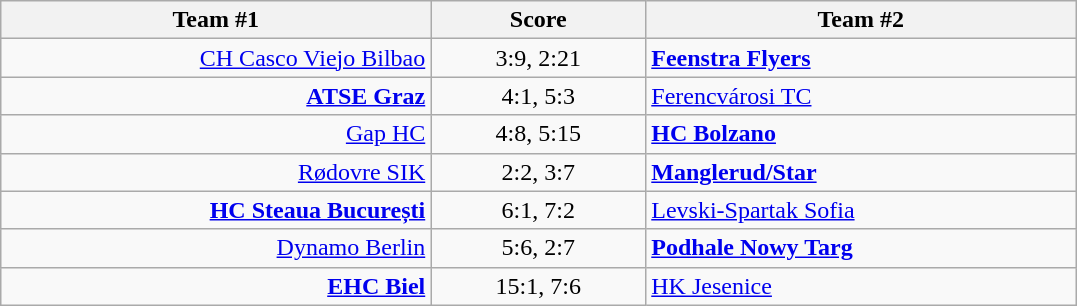<table class="wikitable" style="text-align: center;">
<tr>
<th width=22%>Team #1</th>
<th width=11%>Score</th>
<th width=22%>Team #2</th>
</tr>
<tr>
<td style="text-align: right;"><a href='#'>CH Casco Viejo Bilbao</a> </td>
<td>3:9, 2:21</td>
<td style="text-align: left;"> <strong><a href='#'>Feenstra Flyers</a></strong></td>
</tr>
<tr>
<td style="text-align: right;"><strong><a href='#'>ATSE Graz</a></strong> </td>
<td>4:1, 5:3</td>
<td style="text-align: left;"> <a href='#'>Ferencvárosi TC</a></td>
</tr>
<tr>
<td style="text-align: right;"><a href='#'>Gap HC</a> </td>
<td>4:8, 5:15</td>
<td style="text-align: left;"> <strong><a href='#'>HC Bolzano</a></strong></td>
</tr>
<tr>
<td style="text-align: right;"><a href='#'>Rødovre SIK</a> </td>
<td>2:2, 3:7</td>
<td style="text-align: left;"> <strong><a href='#'>Manglerud/Star</a></strong></td>
</tr>
<tr>
<td style="text-align: right;"><strong><a href='#'>HC Steaua București</a></strong> </td>
<td>6:1, 7:2</td>
<td style="text-align: left;"> <a href='#'>Levski-Spartak Sofia</a></td>
</tr>
<tr>
<td style="text-align: right;"><a href='#'>Dynamo Berlin</a> </td>
<td>5:6, 2:7</td>
<td style="text-align: left;"> <strong><a href='#'>Podhale Nowy Targ</a></strong></td>
</tr>
<tr>
<td style="text-align: right;"><strong><a href='#'>EHC Biel</a></strong> </td>
<td>15:1, 7:6</td>
<td style="text-align: left;"> <a href='#'>HK Jesenice</a></td>
</tr>
</table>
